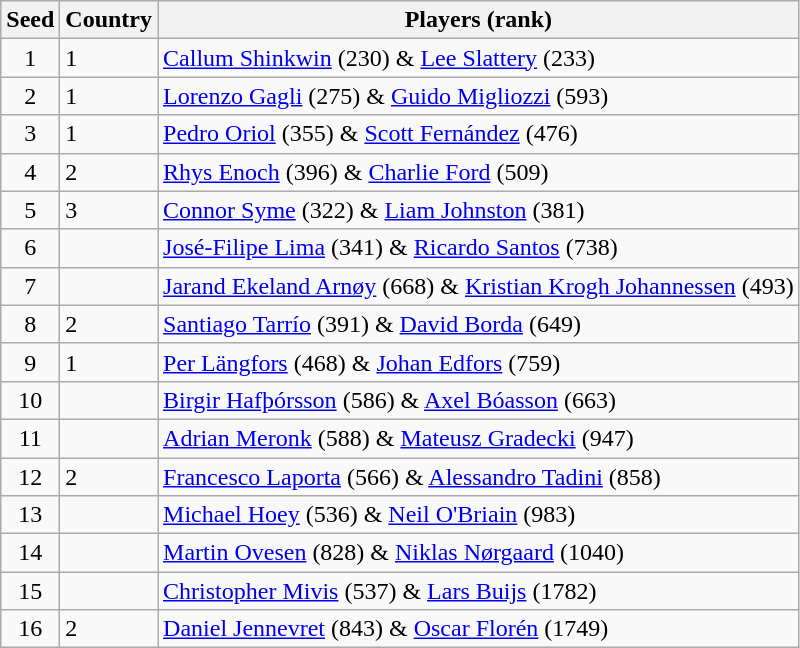<table class="wikitable sortable">
<tr>
<th>Seed</th>
<th>Country</th>
<th>Players (rank)</th>
</tr>
<tr>
<td align=center>1</td>
<td> 1</td>
<td><a href='#'>Callum Shinkwin</a> (230) & <a href='#'>Lee Slattery</a> (233)</td>
</tr>
<tr>
<td align=center>2</td>
<td> 1</td>
<td><a href='#'>Lorenzo Gagli</a> (275) & <a href='#'>Guido Migliozzi</a> (593)</td>
</tr>
<tr>
<td align=center>3</td>
<td> 1</td>
<td><a href='#'>Pedro Oriol</a> (355) & <a href='#'>Scott Fernández</a> (476)</td>
</tr>
<tr>
<td align=center>4</td>
<td> 2</td>
<td><a href='#'>Rhys Enoch</a> (396) & <a href='#'>Charlie Ford</a> (509)</td>
</tr>
<tr>
<td align=center>5</td>
<td> 3</td>
<td><a href='#'>Connor Syme</a> (322) & <a href='#'>Liam Johnston</a> (381)</td>
</tr>
<tr>
<td align=center>6</td>
<td></td>
<td><a href='#'>José-Filipe Lima</a> (341) & <a href='#'>Ricardo Santos</a> (738)</td>
</tr>
<tr>
<td align=center>7</td>
<td></td>
<td><a href='#'>Jarand Ekeland Arnøy</a> (668) & <a href='#'>Kristian Krogh Johannessen</a> (493)</td>
</tr>
<tr>
<td align=center>8</td>
<td> 2</td>
<td><a href='#'>Santiago Tarrío</a> (391) & <a href='#'>David Borda</a> (649)</td>
</tr>
<tr>
<td align=center>9</td>
<td> 1</td>
<td><a href='#'>Per Längfors</a> (468) & <a href='#'>Johan Edfors</a> (759)</td>
</tr>
<tr>
<td align=center>10</td>
<td></td>
<td><a href='#'>Birgir Hafþórsson</a> (586) & <a href='#'>Axel Bóasson</a> (663)</td>
</tr>
<tr>
<td align=center>11</td>
<td></td>
<td><a href='#'>Adrian Meronk</a> (588) & <a href='#'>Mateusz Gradecki</a> (947)</td>
</tr>
<tr>
<td align=center>12</td>
<td> 2</td>
<td><a href='#'>Francesco Laporta</a> (566) & <a href='#'>Alessandro Tadini</a> (858)</td>
</tr>
<tr>
<td align=center>13</td>
<td></td>
<td><a href='#'>Michael Hoey</a> (536) & <a href='#'>Neil O'Briain</a> (983)</td>
</tr>
<tr>
<td align=center>14</td>
<td></td>
<td><a href='#'>Martin Ovesen</a> (828) & <a href='#'>Niklas Nørgaard</a> (1040)</td>
</tr>
<tr>
<td align=center>15</td>
<td></td>
<td><a href='#'>Christopher Mivis</a> (537) & <a href='#'>Lars Buijs</a> (1782)</td>
</tr>
<tr>
<td align=center>16</td>
<td> 2</td>
<td><a href='#'>Daniel Jennevret</a> (843) & <a href='#'>Oscar Florén</a> (1749)</td>
</tr>
</table>
